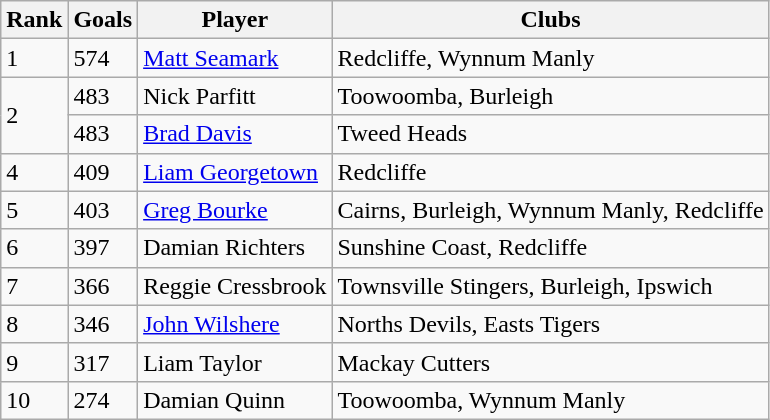<table class="wikitable">
<tr>
<th>Rank</th>
<th>Goals</th>
<th>Player</th>
<th>Clubs</th>
</tr>
<tr>
<td>1</td>
<td>574</td>
<td><a href='#'>Matt Seamark</a></td>
<td> Redcliffe,  Wynnum Manly</td>
</tr>
<tr>
<td rowspan=2>2</td>
<td>483</td>
<td>Nick Parfitt</td>
<td> Toowoomba,  Burleigh</td>
</tr>
<tr>
<td>483</td>
<td><a href='#'>Brad Davis</a></td>
<td> Tweed Heads</td>
</tr>
<tr>
<td>4</td>
<td>409</td>
<td><a href='#'>Liam Georgetown</a></td>
<td> Redcliffe</td>
</tr>
<tr>
<td>5</td>
<td>403</td>
<td><a href='#'>Greg Bourke</a></td>
<td> Cairns,  Burleigh,  Wynnum Manly,  Redcliffe</td>
</tr>
<tr>
<td>6</td>
<td>397</td>
<td>Damian Richters</td>
<td> Sunshine Coast,  Redcliffe</td>
</tr>
<tr>
<td>7</td>
<td>366</td>
<td>Reggie Cressbrook</td>
<td> Townsville Stingers,  Burleigh,  Ipswich</td>
</tr>
<tr>
<td>8</td>
<td>346</td>
<td><a href='#'>John Wilshere</a></td>
<td> Norths Devils,  Easts Tigers</td>
</tr>
<tr>
<td>9</td>
<td>317</td>
<td>Liam Taylor</td>
<td> Mackay Cutters</td>
</tr>
<tr>
<td>10</td>
<td>274</td>
<td>Damian Quinn</td>
<td> Toowoomba,  Wynnum Manly</td>
</tr>
</table>
